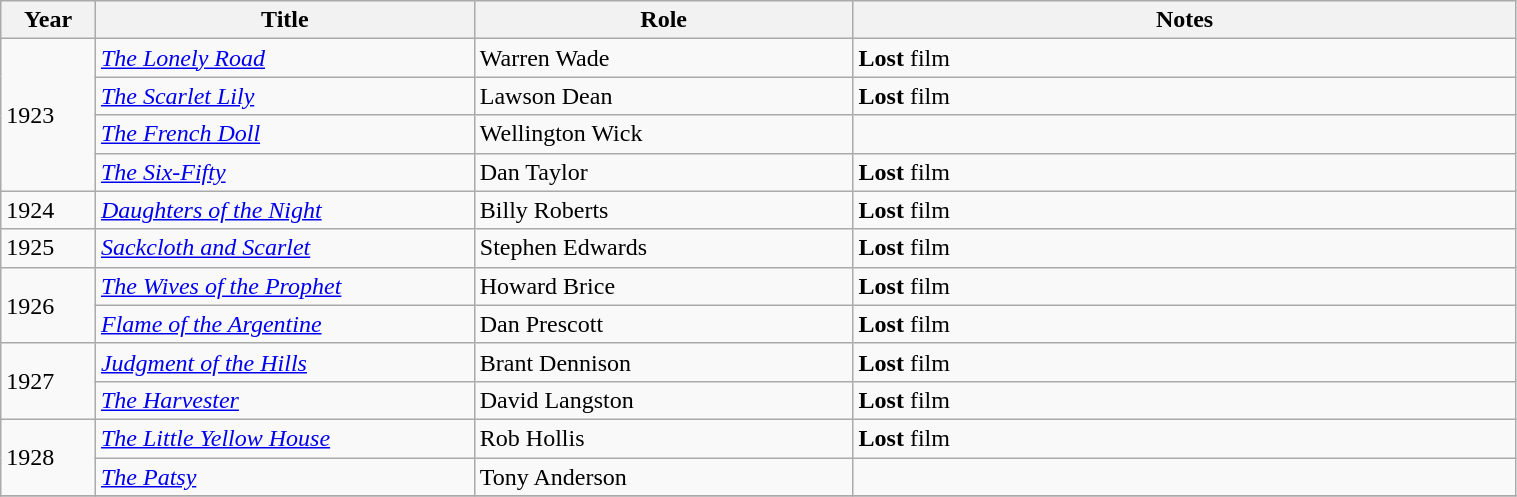<table class="wikitable sortable" width=80%>
<tr>
<th width=5%>Year</th>
<th width=20%>Title</th>
<th width=20%>Role</th>
<th width=35% class="unsortable">Notes</th>
</tr>
<tr>
<td rowspan=4>1923</td>
<td><em><a href='#'>The Lonely Road</a></em></td>
<td>Warren Wade</td>
<td><strong>Lost</strong> film</td>
</tr>
<tr>
<td><em><a href='#'>The Scarlet Lily</a></em></td>
<td>Lawson Dean</td>
<td><strong>Lost</strong> film</td>
</tr>
<tr>
<td><em><a href='#'>The French Doll</a></em></td>
<td>Wellington Wick</td>
<td></td>
</tr>
<tr>
<td><em><a href='#'>The Six-Fifty</a></em></td>
<td>Dan Taylor</td>
<td><strong>Lost</strong> film</td>
</tr>
<tr>
<td>1924</td>
<td><em><a href='#'>Daughters of the Night</a></em></td>
<td>Billy Roberts</td>
<td><strong>Lost</strong> film</td>
</tr>
<tr>
<td>1925</td>
<td><em><a href='#'>Sackcloth and Scarlet</a></em></td>
<td>Stephen Edwards</td>
<td><strong>Lost</strong> film</td>
</tr>
<tr>
<td rowspan=2>1926</td>
<td><em><a href='#'>The Wives of the Prophet</a></em></td>
<td>Howard Brice</td>
<td><strong>Lost</strong> film</td>
</tr>
<tr>
<td><em><a href='#'>Flame of the Argentine</a></em></td>
<td>Dan Prescott</td>
<td><strong>Lost</strong> film</td>
</tr>
<tr>
<td rowspan=2>1927</td>
<td><em><a href='#'>Judgment of the Hills</a></em></td>
<td>Brant Dennison</td>
<td><strong>Lost</strong> film</td>
</tr>
<tr>
<td><em><a href='#'>The Harvester</a></em></td>
<td>David Langston</td>
<td><strong>Lost</strong> film</td>
</tr>
<tr>
<td rowspan=2>1928</td>
<td><em><a href='#'>The Little Yellow House</a></em></td>
<td>Rob Hollis</td>
<td><strong>Lost</strong> film</td>
</tr>
<tr>
<td><em><a href='#'>The Patsy</a></em></td>
<td>Tony Anderson</td>
<td></td>
</tr>
<tr>
</tr>
</table>
